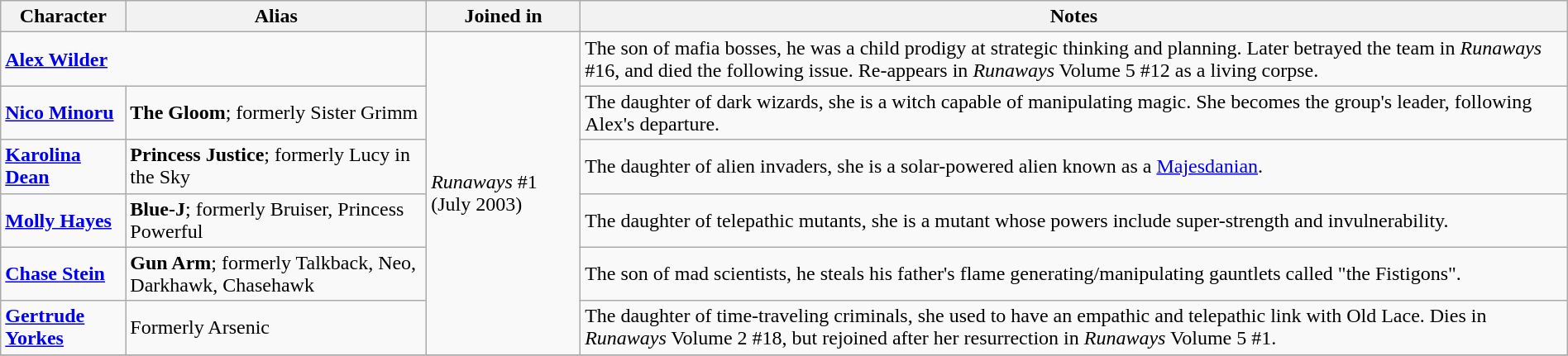<table class="wikitable" style="width:100%; text-align:left; margin:1em auto 1em auto;">
<tr>
<th scope="col">Character</th>
<th scope="col">Alias</th>
<th scope="col">Joined in</th>
<th scope="col">Notes</th>
</tr>
<tr>
<td colspan="2"><strong><a href='#'>Alex Wilder</a></strong></td>
<td rowspan="6"><em>Runaways</em> #1 (July 2003)</td>
<td>The son of mafia bosses, he was a child prodigy at strategic thinking and planning. Later betrayed the team in <em>Runaways</em> #16, and died the following issue. Re-appears in <em>Runaways</em> Volume 5 #12 as a living corpse.</td>
</tr>
<tr>
<td><strong><a href='#'>Nico Minoru</a></strong></td>
<td><strong>The Gloom</strong>; formerly Sister Grimm</td>
<td>The daughter of dark wizards, she is a witch capable of manipulating magic. She becomes the group's leader, following Alex's departure.</td>
</tr>
<tr>
<td><strong><a href='#'>Karolina Dean</a></strong></td>
<td><strong>Princess Justice</strong>; formerly Lucy in the Sky</td>
<td>The daughter of alien invaders, she is a solar-powered alien known as a <a href='#'>Majesdanian</a>.</td>
</tr>
<tr>
<td><strong><a href='#'>Molly Hayes</a></strong></td>
<td><strong>Blue-J</strong>; formerly Bruiser, Princess Powerful</td>
<td>The daughter of telepathic mutants, she is a mutant whose powers include super-strength and invulnerability.</td>
</tr>
<tr>
<td><strong><a href='#'>Chase Stein</a></strong></td>
<td><strong>Gun Arm</strong>; formerly Talkback, Neo, Darkhawk, Chasehawk</td>
<td>The son of mad scientists, he steals his father's flame generating/manipulating gauntlets called "the Fistigons".</td>
</tr>
<tr>
<td><strong><a href='#'>Gertrude Yorkes</a></strong></td>
<td>Formerly Arsenic</td>
<td>The daughter of time-traveling criminals, she used to have an empathic and telepathic link with Old Lace. Dies in <em>Runaways</em> Volume 2 #18, but rejoined after her resurrection in <em>Runaways</em> Volume 5 #1.</td>
</tr>
<tr>
</tr>
</table>
